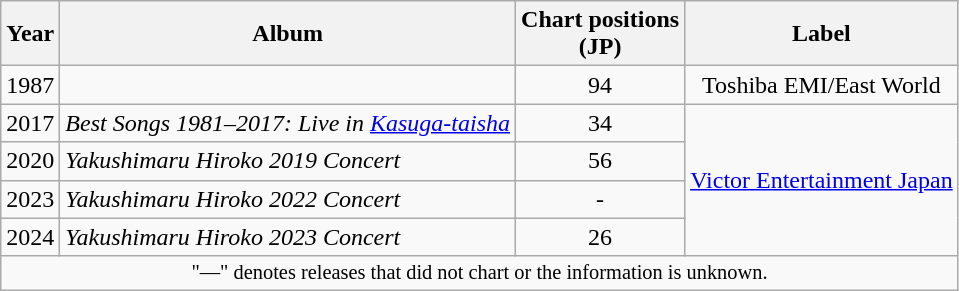<table class="wikitable">
<tr>
<th>Year</th>
<th>Album</th>
<th>Chart positions<br>(JP)</th>
<th>Label</th>
</tr>
<tr>
<td>1987</td>
<td></td>
<td align="center">94</td>
<td align="center">Toshiba EMI/East World</td>
</tr>
<tr>
<td>2017</td>
<td><em>Best Songs 1981–2017: Live in <a href='#'>Kasuga-taisha</a></em></td>
<td align="center">34</td>
<td rowspan="4" align="center"><a href='#'>Victor Entertainment Japan</a></td>
</tr>
<tr>
<td>2020</td>
<td><em>Yakushimaru Hiroko 2019 Concert</em></td>
<td align="center">56</td>
</tr>
<tr>
<td>2023</td>
<td><em>Yakushimaru Hiroko 2022 Concert</em></td>
<td align="center">-</td>
</tr>
<tr>
<td>2024</td>
<td><em>Yakushimaru Hiroko 2023 Concert</em></td>
<td align="center">26</td>
</tr>
<tr>
<td align="center" colspan="4" style="font-size: 85%">"—" denotes releases that did not chart or the information is unknown.</td>
</tr>
</table>
